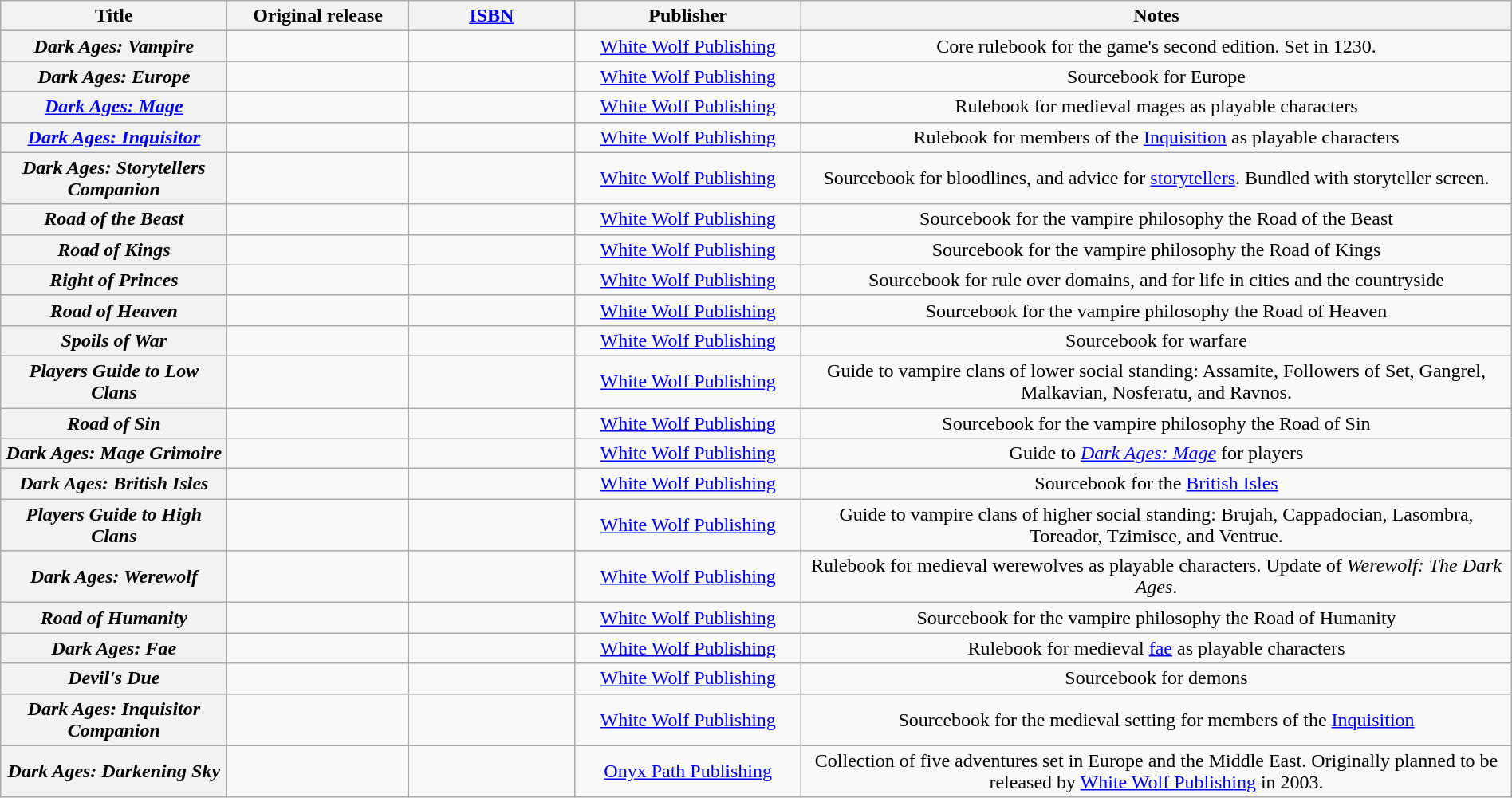<table class="wikitable sortable plainrowheaders" style="width: 100%;">
<tr>
<th scope="col" style="width:15%;">Title</th>
<th scope="col" style="width:12%;">Original release </th>
<th scope="col" style="width:11%;"><a href='#'>ISBN</a></th>
<th scope="col" style="width:15%;">Publisher</th>
<th scope="col" style="width:47%;">Notes</th>
</tr>
<tr style="text-align: center;">
<th scope="row" style="text-align:center;"><em>Dark Ages: Vampire</em></th>
<td></td>
<td></td>
<td><a href='#'>White Wolf Publishing</a></td>
<td>Core rulebook for the game's second edition. Set in 1230.</td>
</tr>
<tr style="text-align: center;">
<th scope="row" style="text-align:center;"><em>Dark Ages: Europe</em></th>
<td></td>
<td></td>
<td><a href='#'>White Wolf Publishing</a></td>
<td>Sourcebook for Europe</td>
</tr>
<tr style="text-align: center;">
<th scope="row" style="text-align:center;"><em><a href='#'>Dark Ages: Mage</a></em></th>
<td></td>
<td></td>
<td><a href='#'>White Wolf Publishing</a></td>
<td>Rulebook for medieval mages as playable characters</td>
</tr>
<tr style="text-align: center;">
<th scope="row" style="text-align:center;"><em><a href='#'>Dark Ages: Inquisitor</a></em></th>
<td></td>
<td></td>
<td><a href='#'>White Wolf Publishing</a></td>
<td>Rulebook for members of the <a href='#'>Inquisition</a> as playable characters</td>
</tr>
<tr style="text-align: center;">
<th scope="row" style="text-align:center;"><em>Dark Ages: Storytellers Companion</em></th>
<td></td>
<td></td>
<td><a href='#'>White Wolf Publishing</a></td>
<td>Sourcebook for bloodlines, and advice for <a href='#'>storytellers</a>. Bundled with storyteller screen.</td>
</tr>
<tr style="text-align: center;">
<th scope="row" style="text-align:center;"><em>Road of the Beast</em></th>
<td></td>
<td></td>
<td><a href='#'>White Wolf Publishing</a></td>
<td>Sourcebook for the vampire philosophy the Road of the Beast</td>
</tr>
<tr style="text-align: center;">
<th scope="row" style="text-align:center;"><em>Road of Kings</em></th>
<td></td>
<td></td>
<td><a href='#'>White Wolf Publishing</a></td>
<td>Sourcebook for the vampire philosophy the Road of Kings</td>
</tr>
<tr style="text-align: center;">
<th scope="row" style="text-align:center;"><em>Right of Princes</em></th>
<td></td>
<td></td>
<td><a href='#'>White Wolf Publishing</a></td>
<td>Sourcebook for rule over domains, and for life in cities and the countryside</td>
</tr>
<tr style="text-align: center;">
<th scope="row" style="text-align:center;"><em>Road of Heaven</em></th>
<td></td>
<td></td>
<td><a href='#'>White Wolf Publishing</a></td>
<td>Sourcebook for the vampire philosophy the Road of Heaven</td>
</tr>
<tr style="text-align: center;">
<th scope="row" style="text-align:center;"><em>Spoils of War</em></th>
<td></td>
<td></td>
<td><a href='#'>White Wolf Publishing</a></td>
<td>Sourcebook for warfare</td>
</tr>
<tr style="text-align: center;">
<th scope="row" style="text-align:center;"><em>Players Guide to Low Clans</em></th>
<td></td>
<td></td>
<td><a href='#'>White Wolf Publishing</a></td>
<td>Guide to vampire clans of lower social standing: Assamite, Followers of Set, Gangrel, Malkavian, Nosferatu, and Ravnos.</td>
</tr>
<tr style="text-align: center;">
<th scope="row" style="text-align:center;"><em>Road of Sin</em></th>
<td></td>
<td></td>
<td><a href='#'>White Wolf Publishing</a></td>
<td>Sourcebook for the vampire philosophy the Road of Sin</td>
</tr>
<tr style="text-align: center;">
<th scope="row" style="text-align:center;"><em>Dark Ages: Mage Grimoire</em></th>
<td></td>
<td></td>
<td><a href='#'>White Wolf Publishing</a></td>
<td>Guide to <em><a href='#'>Dark Ages: Mage</a></em> for players</td>
</tr>
<tr style="text-align: center;">
<th scope="row" style="text-align:center;"><em>Dark Ages: British Isles</em></th>
<td></td>
<td></td>
<td><a href='#'>White Wolf Publishing</a></td>
<td>Sourcebook for the <a href='#'>British Isles</a></td>
</tr>
<tr style="text-align: center;">
<th scope="row" style="text-align:center;"><em>Players Guide to High Clans</em></th>
<td></td>
<td></td>
<td><a href='#'>White Wolf Publishing</a></td>
<td>Guide to vampire clans of higher social standing: Brujah, Cappadocian, Lasombra, Toreador, Tzimisce, and Ventrue.</td>
</tr>
<tr style="text-align: center;">
<th scope="row" style="text-align:center;"><em>Dark Ages: Werewolf</em></th>
<td></td>
<td></td>
<td><a href='#'>White Wolf Publishing</a></td>
<td>Rulebook for medieval werewolves as playable characters. Update of <em>Werewolf: The Dark Ages</em>.</td>
</tr>
<tr style="text-align: center;">
<th scope="row" style="text-align:center;"><em>Road of Humanity</em></th>
<td></td>
<td></td>
<td><a href='#'>White Wolf Publishing</a></td>
<td>Sourcebook for the vampire philosophy the Road of Humanity</td>
</tr>
<tr style="text-align: center;">
<th scope="row" style="text-align:center;"><em>Dark Ages: Fae</em></th>
<td></td>
<td></td>
<td><a href='#'>White Wolf Publishing</a></td>
<td>Rulebook for medieval <a href='#'>fae</a> as playable characters</td>
</tr>
<tr style="text-align: center;">
<th scope="row" style="text-align:center;"><em>Devil's Due</em></th>
<td></td>
<td></td>
<td><a href='#'>White Wolf Publishing</a></td>
<td>Sourcebook for demons</td>
</tr>
<tr style="text-align: center;">
<th scope="row" style="text-align:center;"><em>Dark Ages: Inquisitor Companion</em></th>
<td></td>
<td></td>
<td><a href='#'>White Wolf Publishing</a></td>
<td>Sourcebook for the medieval setting for members of the <a href='#'>Inquisition</a></td>
</tr>
<tr style="text-align: center;">
<th scope="row" style="text-align:center;"><em>Dark Ages: Darkening Sky</em></th>
<td></td>
<td></td>
<td><a href='#'>Onyx Path Publishing</a></td>
<td>Collection of five adventures set in Europe and the Middle East. Originally planned to be released by <a href='#'>White Wolf Publishing</a> in 2003.</td>
</tr>
</table>
